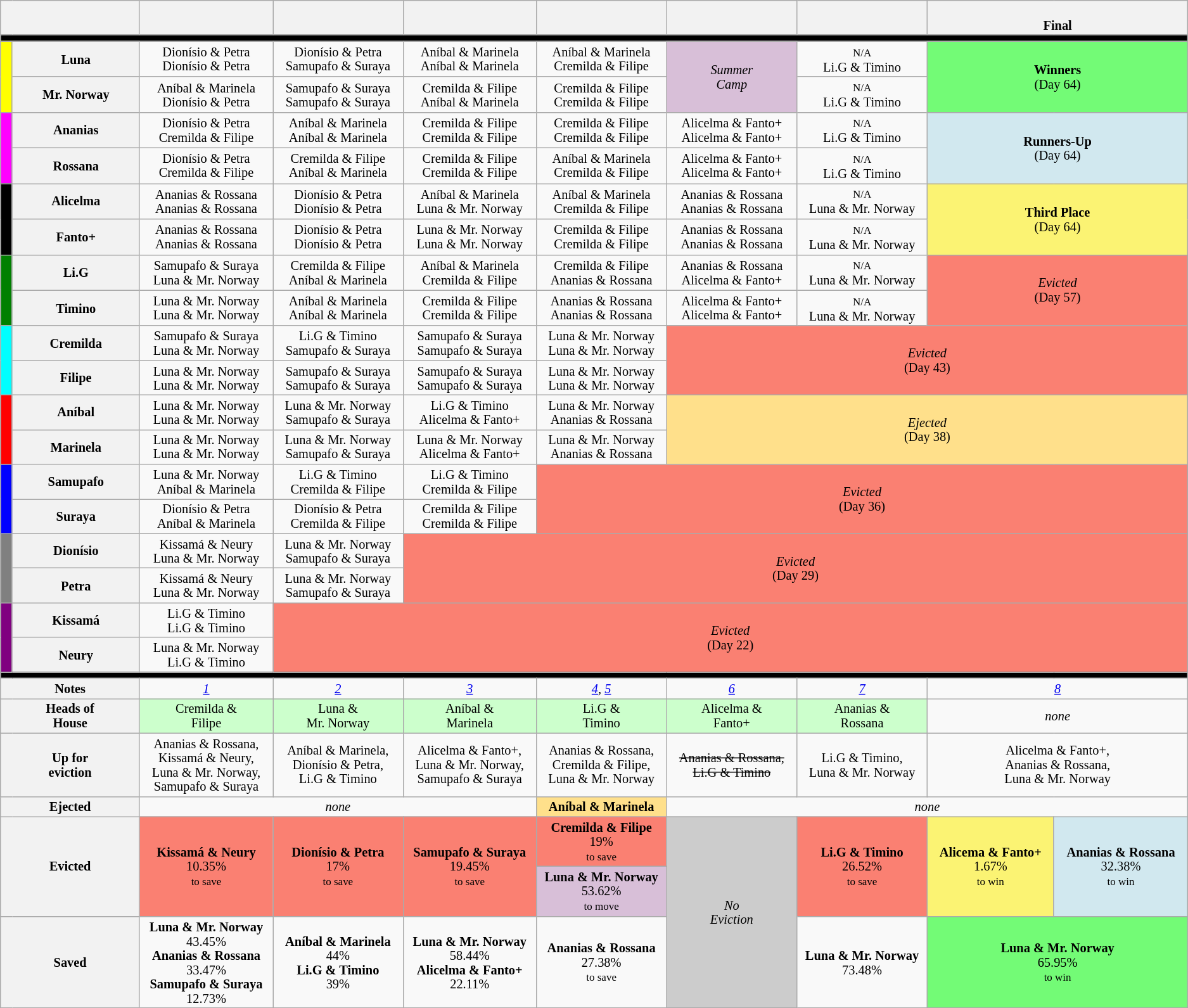<table class="wikitable nowrap" style="text-align:center; font-size:85%; line-height:15px">
<tr>
<th colspan=2 style="width: 5%;"></th>
<th style="width: 5%;"></th>
<th style="width: 5%;"></th>
<th style="width: 5%;"></th>
<th style="width: 5%;"></th>
<th style="width: 5%;"></th>
<th style="width: 5%;"></th>
<th colspan="2" style="width: 10%;"><br>Final</th>
</tr>
<tr>
<th colspan="10" style="background:#000;"></th>
</tr>
<tr>
<td rowspan="2" style="background:#FFFF00"></td>
<th>Luna</th>
<td>Dionísio & Petra<br>Dionísio & Petra</td>
<td>Dionísio & Petra<br>Samupafo & Suraya</td>
<td>Aníbal & Marinela<br>Aníbal & Marinela</td>
<td>Aníbal & Marinela<br>Cremilda & Filipe</td>
<td rowspan=2 bgcolor="thistle"><em>Summer<br>Camp</em></td>
<td><small>N/A</small><br>Li.G & Timino</td>
<td colspan="2" rowspan="2" bgcolor="73FB76"><strong>Winners</strong><br>(Day 64)</td>
</tr>
<tr>
<th>Mr. Norway</th>
<td>Aníbal & Marinela<br>Dionísio & Petra</td>
<td>Samupafo & Suraya<br>Samupafo & Suraya</td>
<td>Cremilda & Filipe<br>Aníbal & Marinela</td>
<td>Cremilda & Filipe<br>Cremilda & Filipe</td>
<td><small>N/A</small><br>Li.G & Timino</td>
</tr>
<tr>
<td rowspan="2" style="background:#FF00FF"></td>
<th>Ananias</th>
<td>Dionísio & Petra<br>Cremilda & Filipe</td>
<td>Aníbal & Marinela<br>Aníbal & Marinela</td>
<td>Cremilda & Filipe<br>Cremilda & Filipe</td>
<td>Cremilda & Filipe<br>Cremilda & Filipe</td>
<td>Alicelma & Fanto+<br>Alicelma & Fanto+</td>
<td><small>N/A</small><br>Li.G & Timino</td>
<td colspan="2" rowspan="2" bgcolor="D1E8EF"><strong>Runners-Up</strong><br>(Day 64)</td>
</tr>
<tr>
<th>Rossana</th>
<td>Dionísio & Petra<br>Cremilda & Filipe</td>
<td>Cremilda & Filipe<br>Aníbal & Marinela</td>
<td>Cremilda & Filipe<br>Cremilda & Filipe</td>
<td>Aníbal & Marinela<br>Cremilda & Filipe</td>
<td>Alicelma & Fanto+<br>Alicelma & Fanto+</td>
<td><small>N/A</small><br>Li.G & Timino</td>
</tr>
<tr>
<td rowspan="2" style="background:#000"></td>
<th>Alicelma</th>
<td>Ananias & Rossana<br>Ananias & Rossana</td>
<td>Dionísio & Petra<br>Dionísio & Petra</td>
<td>Aníbal & Marinela<br>Luna & Mr. Norway</td>
<td>Aníbal & Marinela<br>Cremilda & Filipe</td>
<td>Ananias & Rossana<br>Ananias & Rossana</td>
<td><small>N/A</small><br>Luna & Mr. Norway</td>
<td colspan="2" rowspan="2" bgcolor="FBF373"><strong>Third Place</strong><br>(Day 64)</td>
</tr>
<tr>
<th>Fanto+</th>
<td>Ananias & Rossana<br>Ananias & Rossana</td>
<td>Dionísio & Petra<br>Dionísio & Petra</td>
<td>Luna & Mr. Norway<br>Luna & Mr. Norway</td>
<td>Cremilda & Filipe<br>Cremilda & Filipe</td>
<td>Ananias & Rossana<br>Ananias & Rossana</td>
<td><small>N/A</small><br>Luna & Mr. Norway</td>
</tr>
<tr>
<td rowspan="2" style="background:#008000"></td>
<th>Li.G</th>
<td>Samupafo & Suraya<br>Luna & Mr. Norway</td>
<td>Cremilda & Filipe<br>Aníbal & Marinela</td>
<td>Aníbal & Marinela<br>Cremilda & Filipe</td>
<td>Cremilda & Filipe<br>Ananias & Rossana</td>
<td>Ananias & Rossana<br>Alicelma & Fanto+</td>
<td><small>N/A</small><br>Luna & Mr. Norway</td>
<td colspan="2" rowspan="2" bgcolor="salmon"><em>Evicted</em><br>(Day 57)</td>
</tr>
<tr>
<th>Timino</th>
<td>Luna & Mr. Norway<br>Luna & Mr. Norway</td>
<td>Aníbal & Marinela<br>Aníbal & Marinela</td>
<td>Cremilda & Filipe<br>Cremilda & Filipe</td>
<td>Ananias & Rossana<br>Ananias & Rossana</td>
<td>Alicelma & Fanto+<br>Alicelma & Fanto+</td>
<td><small>N/A</small><br>Luna & Mr. Norway</td>
</tr>
<tr>
<td rowspan="2" style="background:aqua"></td>
<th>Cremilda</th>
<td>Samupafo & Suraya<br>Luna & Mr. Norway</td>
<td>Li.G & Timino<br>Samupafo & Suraya</td>
<td>Samupafo & Suraya<br>Samupafo & Suraya</td>
<td>Luna & Mr. Norway<br>Luna & Mr. Norway</td>
<td colspan="4" rowspan="2" bgcolor="salmon"><em>Evicted</em><br>(Day 43)</td>
</tr>
<tr>
<th>Filipe</th>
<td>Luna & Mr. Norway<br>Luna & Mr. Norway</td>
<td>Samupafo & Suraya<br>Samupafo & Suraya</td>
<td>Samupafo & Suraya<br>Samupafo & Suraya</td>
<td>Luna & Mr. Norway<br>Luna & Mr. Norway</td>
</tr>
<tr>
<td rowspan="2" style="background:#FF0000"></td>
<th>Aníbal</th>
<td>Luna & Mr. Norway<br>Luna & Mr. Norway</td>
<td>Luna & Mr. Norway<br>Samupafo & Suraya</td>
<td>Li.G & Timino<br>Alicelma & Fanto+</td>
<td>Luna & Mr. Norway<br>Ananias & Rossana</td>
<td colspan="4" rowspan="2" bgcolor="FFE08B"><em>Ejected</em><br>(Day 38)</td>
</tr>
<tr>
<th>Marinela</th>
<td>Luna & Mr. Norway<br>Luna & Mr. Norway</td>
<td>Luna & Mr. Norway<br>Samupafo & Suraya</td>
<td>Luna & Mr. Norway<br>Alicelma & Fanto+</td>
<td>Luna & Mr. Norway<br>Ananias & Rossana</td>
</tr>
<tr>
<td rowspan="2" style="background:#0000FF"></td>
<th>Samupafo</th>
<td>Luna & Mr. Norway<br>Aníbal & Marinela</td>
<td>Li.G & Timino<br>Cremilda & Filipe</td>
<td>Li.G & Timino<br>Cremilda & Filipe</td>
<td colspan="5" rowspan="2" bgcolor="salmon"><em>Evicted</em><br>(Day 36)</td>
</tr>
<tr>
<th>Suraya</th>
<td>Dionísio & Petra<br>Aníbal & Marinela</td>
<td>Dionísio & Petra<br>Cremilda & Filipe</td>
<td>Cremilda & Filipe<br>Cremilda & Filipe</td>
</tr>
<tr>
<td rowspan="2" style="background:#808080"></td>
<th>Dionísio</th>
<td>Kissamá & Neury<br>Luna & Mr. Norway</td>
<td>Luna & Mr. Norway<br>Samupafo & Suraya</td>
<td colspan="6" rowspan="2" bgcolor="salmon"><em>Evicted</em><br>(Day 29)</td>
</tr>
<tr>
<th>Petra</th>
<td>Kissamá & Neury<br>Luna & Mr. Norway</td>
<td>Luna & Mr. Norway<br>Samupafo & Suraya</td>
</tr>
<tr>
<td rowspan="2" style="background:#800080"></td>
<th>Kissamá</th>
<td>Li.G & Timino<br>Li.G & Timino</td>
<td colspan="7" rowspan="2" bgcolor="salmon"><em>Evicted</em><br>(Day 22)</td>
</tr>
<tr>
<th>Neury</th>
<td>Luna & Mr. Norway<br>Li.G & Timino</td>
</tr>
<tr>
<th colspan="10" style="background:#000;"></th>
</tr>
<tr>
<th colspan=2>Notes</th>
<td><em><a href='#'>1</a></em></td>
<td><em><a href='#'>2</a></em></td>
<td><em><a href='#'>3</a></em></td>
<td><em><a href='#'>4</a>, <a href='#'>5</a></em></td>
<td><em><a href='#'>6</a></em></td>
<td><em><a href='#'>7</a></em></td>
<td colspan="2"><em><a href='#'>8</a></em></td>
</tr>
<tr>
<th colspan=2>Heads of<br>House</th>
<td style="background:#cfc">Cremilda &<br>Filipe</td>
<td style="background:#cfc">Luna &<br>Mr. Norway</td>
<td style="background:#cfc">Aníbal &<br>Marinela</td>
<td style="background:#cfc">Li.G &<br>Timino</td>
<td style="background:#cfc">Alicelma &<br>Fanto+</td>
<td style="background:#cfc">Ananias &<br>Rossana</td>
<td colspan="2"><em>none</em></td>
</tr>
<tr>
<th colspan="2">Up for<br>eviction</th>
<td>Ananias & Rossana,<br>Kissamá & Neury,<br>Luna & Mr. Norway,<br>Samupafo & Suraya</td>
<td>Aníbal & Marinela,<br>Dionísio & Petra,<br>Li.G & Timino</td>
<td>Alicelma & Fanto+,<br>Luna & Mr. Norway,<br>Samupafo & Suraya</td>
<td>Ananias & Rossana,<br>Cremilda & Filipe,<br>Luna & Mr. Norway</td>
<td><s>Ananias & Rossana,<br>Li.G & Timino</s></td>
<td>Li.G & Timino,<br>Luna & Mr. Norway</td>
<td colspan="2">Alicelma & Fanto+,<br>Ananias & Rossana,<br>Luna & Mr. Norway</td>
</tr>
<tr>
<th colspan="2">Ejected</th>
<td colspan="3"><em>none</em></td>
<td style="background:#FFE08B"><strong>Aníbal & Marinela</strong></td>
<td colspan="4"><em>none</em></td>
</tr>
<tr>
<th colspan="2" rowspan="2">Evicted</th>
<td rowspan="2" bgcolor="salmon"><strong>Kissamá & Neury</strong><br>10.35%<br><small>to save</small></td>
<td rowspan="2" bgcolor="salmon"><strong>Dionísio & Petra</strong><br>17%<br><small>to save</small></td>
<td rowspan="2" bgcolor="salmon"><strong>Samupafo & Suraya</strong><br>19.45%<br><small>to save</small></td>
<td bgcolor="salmon"><strong>Cremilda & Filipe</strong><br>19%<br><small>to save</small></td>
<td rowspan=3 bgcolor="CCCCCC"><em>No<br>Eviction</em></td>
<td rowspan="2" bgcolor="salmon"><strong>Li.G & Timino</strong><br>26.52%<br><small>to save</small></td>
<td rowspan="2" bgcolor="FBF373"><strong>Alicema & Fanto+</strong><br>1.67%<br><small>to win</small></td>
<td rowspan="2" bgcolor="D1E8EF"><strong>Ananias & Rossana</strong><br>32.38%<br><small>to win</small></td>
</tr>
<tr>
<td bgcolor="thistle"><strong>Luna & Mr. Norway</strong><br>53.62%<br><small>to move</small></td>
</tr>
<tr>
<th colspan="2">Saved</th>
<td><strong>Luna & Mr. Norway</strong><br>43.45%<br><strong>Ananias & Rossana</strong><br>33.47%<br><strong>Samupafo & Suraya</strong><br>12.73%</td>
<td><strong>Aníbal & Marinela</strong><br>44%<br><strong>Li.G & Timino</strong><br>39%</td>
<td><strong>Luna & Mr. Norway</strong><br>58.44%<br><strong>Alicelma & Fanto+</strong><br>22.11%</td>
<td><strong>Ananias & Rossana</strong><br>27.38%<br><small>to save</small></td>
<td><strong>Luna & Mr. Norway</strong><br>73.48%</td>
<td colspan="2" bgcolor="73FB76"><strong>Luna & Mr. Norway</strong><br>65.95%<br><small>to win</small></td>
</tr>
</table>
